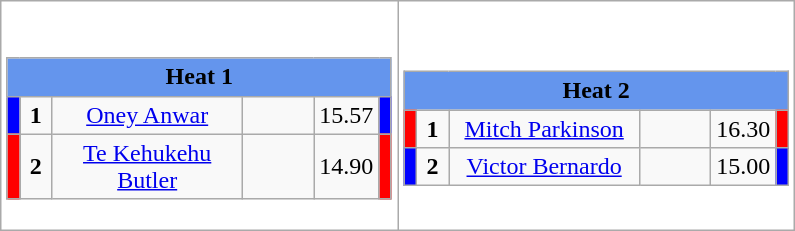<table class="wikitable" style="background:#fff;">
<tr>
<td><br><table class="wikitable" style="margin:1em auto;">
<tr>
<td colspan="6"  style="text-align:center; background:#6495ed;"><strong>Heat 1</strong></td>
</tr>
<tr>
<td style="width:01px; background: #00f;"></td>
<td style="width:14px; text-align:center;"><strong>1</strong></td>
<td style="width:120px; text-align:center;"><a href='#'>Oney Anwar</a></td>
<td style="width:40px; text-align:center;"></td>
<td style="width:20px; text-align:center;">15.57</td>
<td style="width:01px; background: #00f;"></td>
</tr>
<tr>
<td style="width:01px; background: #f00;"></td>
<td style="width:14px; text-align:center;"><strong>2</strong></td>
<td style="width:120px; text-align:center;"><a href='#'>Te Kehukehu Butler</a></td>
<td style="width:40px; text-align:center;"></td>
<td style="width:20px; text-align:center;">14.90</td>
<td style="width:01px; background: #f00;"></td>
</tr>
</table>
</td>
<td><br><table class="wikitable" style="margin:1em auto;">
<tr>
<td colspan="6"  style="text-align:center; background:#6495ed;"><strong>Heat 2</strong></td>
</tr>
<tr>
<td style="width:01px; background: #f00;"></td>
<td style="width:14px; text-align:center;"><strong>1</strong></td>
<td style="width:120px; text-align:center;"><a href='#'>Mitch Parkinson</a></td>
<td style="width:40px; text-align:center;"></td>
<td style="width:20px; text-align:center;">16.30</td>
<td style="width:01px; background: #f00;"></td>
</tr>
<tr>
<td style="width:01px; background: #00f;"></td>
<td style="width:14px; text-align:center;"><strong>2</strong></td>
<td style="width:120px; text-align:center;"><a href='#'>Victor Bernardo</a></td>
<td style="width:40px; text-align:center;"></td>
<td style="width:20px; text-align:center;">15.00</td>
<td style="width:01px; background: #00f;"></td>
</tr>
</table>
</td>
</tr>
</table>
